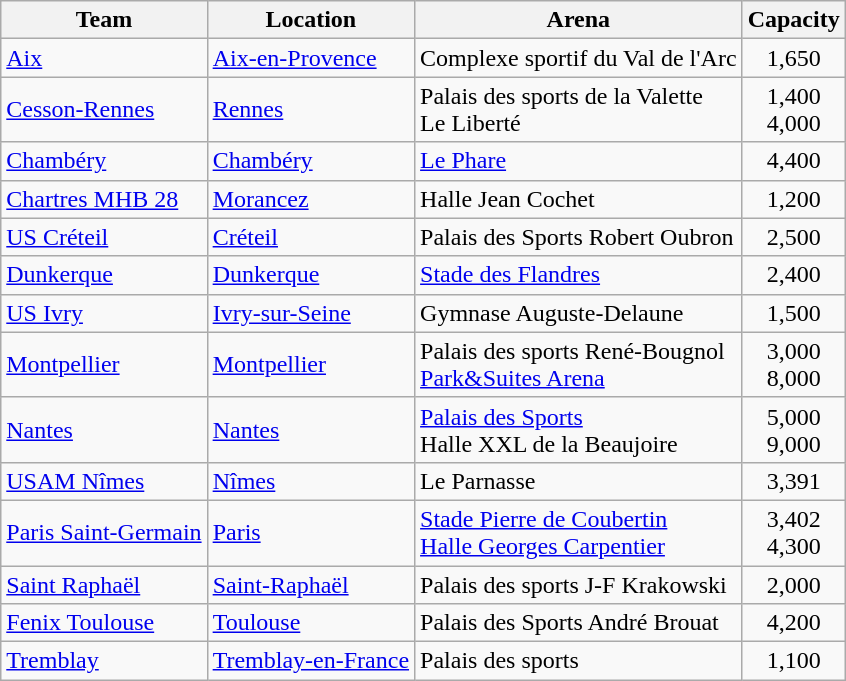<table class="wikitable sortable" style="text-align: left;">
<tr>
<th>Team</th>
<th>Location</th>
<th>Arena</th>
<th>Capacity</th>
</tr>
<tr>
<td><a href='#'>Aix</a></td>
<td><a href='#'>Aix-en-Provence</a></td>
<td>Complexe sportif du Val de l'Arc</td>
<td align="center">1,650</td>
</tr>
<tr>
<td><a href='#'>Cesson-Rennes</a></td>
<td><a href='#'>Rennes</a></td>
<td>Palais des sports de la Valette<br>Le Liberté</td>
<td align="center">1,400 <br> 4,000</td>
</tr>
<tr>
<td><a href='#'>Chambéry</a></td>
<td><a href='#'>Chambéry</a></td>
<td><a href='#'>Le Phare</a></td>
<td align="center">4,400</td>
</tr>
<tr>
<td><a href='#'>Chartres MHB 28</a></td>
<td><a href='#'>Morancez</a></td>
<td>Halle Jean Cochet</td>
<td align="center">1,200</td>
</tr>
<tr>
<td><a href='#'>US Créteil</a></td>
<td><a href='#'>Créteil</a></td>
<td>Palais des Sports Robert Oubron</td>
<td align="center">2,500</td>
</tr>
<tr>
<td><a href='#'>Dunkerque</a></td>
<td><a href='#'>Dunkerque</a></td>
<td><a href='#'>Stade des Flandres</a></td>
<td align="center">2,400</td>
</tr>
<tr>
<td><a href='#'>US Ivry</a></td>
<td><a href='#'>Ivry-sur-Seine</a></td>
<td>Gymnase Auguste-Delaune</td>
<td align="center">1,500</td>
</tr>
<tr>
<td><a href='#'>Montpellier</a></td>
<td><a href='#'>Montpellier</a></td>
<td>Palais des sports René-Bougnol<br><a href='#'>Park&Suites Arena</a></td>
<td align="center">3,000 <br> 8,000</td>
</tr>
<tr>
<td><a href='#'>Nantes</a></td>
<td><a href='#'>Nantes</a></td>
<td><a href='#'>Palais des Sports</a><br>Halle XXL de la Beaujoire</td>
<td align="center">5,000 <br> 9,000</td>
</tr>
<tr>
<td><a href='#'>USAM Nîmes</a></td>
<td><a href='#'>Nîmes</a></td>
<td>Le Parnasse</td>
<td align="center">3,391</td>
</tr>
<tr>
<td><a href='#'>Paris Saint-Germain</a></td>
<td><a href='#'>Paris</a></td>
<td><a href='#'>Stade Pierre de Coubertin</a><br><a href='#'>Halle Georges Carpentier</a></td>
<td align="center">3,402 <br> 4,300</td>
</tr>
<tr>
<td><a href='#'>Saint Raphaël</a></td>
<td><a href='#'>Saint-Raphaël</a></td>
<td>Palais des sports J-F Krakowski</td>
<td align="center">2,000</td>
</tr>
<tr>
<td><a href='#'>Fenix Toulouse</a></td>
<td><a href='#'>Toulouse</a></td>
<td>Palais des Sports André Brouat</td>
<td align="center">4,200</td>
</tr>
<tr>
<td><a href='#'>Tremblay</a></td>
<td><a href='#'>Tremblay-en-France</a></td>
<td>Palais des sports</td>
<td align="center">1,100</td>
</tr>
</table>
